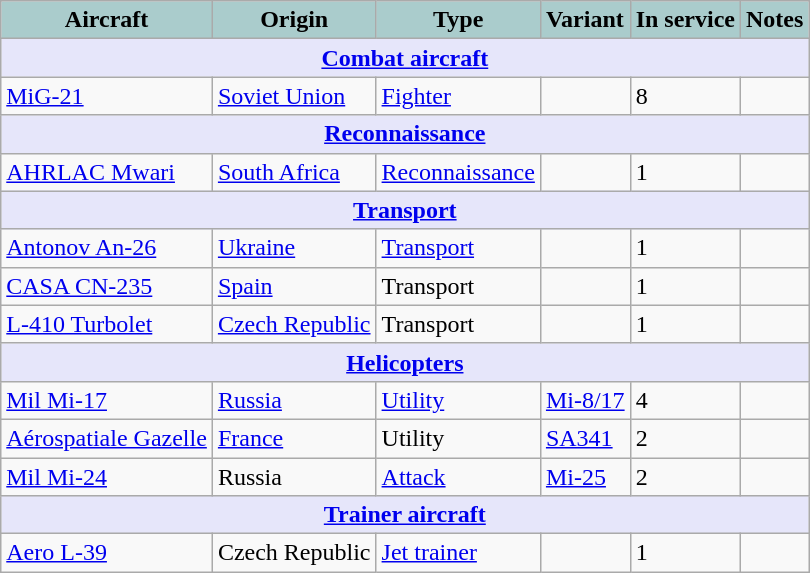<table class="wikitable">
<tr>
<th style="text-align:center; background:#acc;">Aircraft</th>
<th style="text-align: center; background:#acc;">Origin</th>
<th style="text-align:l center; background:#acc;">Type</th>
<th style="text-align:left; background:#acc;">Variant</th>
<th style="text-align:center; background:#acc;">In service</th>
<th style="text-align: center; background:#acc;">Notes</th>
</tr>
<tr>
<th style="align: center; background: lavender;" colspan="7"><a href='#'>Combat aircraft</a></th>
</tr>
<tr>
<td><a href='#'>MiG-21</a></td>
<td><a href='#'>Soviet Union</a></td>
<td><a href='#'>Fighter</a></td>
<td></td>
<td>8</td>
<td></td>
</tr>
<tr>
<th style="align: center; background: lavender;" colspan="7"><a href='#'>Reconnaissance</a></th>
</tr>
<tr>
<td><a href='#'>AHRLAC Mwari</a></td>
<td><a href='#'>South Africa</a></td>
<td><a href='#'>Reconnaissance</a></td>
<td></td>
<td>1</td>
<td></td>
</tr>
<tr>
<th style="align: center; background: lavender;" colspan="7"><a href='#'>Transport</a></th>
</tr>
<tr>
<td><a href='#'>Antonov An-26</a></td>
<td><a href='#'>Ukraine</a></td>
<td><a href='#'>Transport</a></td>
<td></td>
<td>1</td>
<td></td>
</tr>
<tr>
<td><a href='#'>CASA CN-235</a></td>
<td><a href='#'>Spain</a></td>
<td>Transport</td>
<td></td>
<td>1</td>
<td></td>
</tr>
<tr>
<td><a href='#'>L-410 Turbolet</a></td>
<td><a href='#'>Czech Republic</a></td>
<td>Transport</td>
<td></td>
<td>1</td>
<td></td>
</tr>
<tr>
<th style="align: center; background: lavender;" colspan="7"><a href='#'>Helicopters</a></th>
</tr>
<tr>
<td><a href='#'>Mil Mi-17</a></td>
<td><a href='#'>Russia</a></td>
<td><a href='#'>Utility</a></td>
<td><a href='#'>Mi-8/17</a></td>
<td>4</td>
<td></td>
</tr>
<tr>
<td><a href='#'>Aérospatiale Gazelle</a></td>
<td><a href='#'>France</a></td>
<td>Utility</td>
<td><a href='#'>SA341</a></td>
<td>2</td>
<td></td>
</tr>
<tr>
<td><a href='#'>Mil Mi-24</a></td>
<td>Russia</td>
<td><a href='#'>Attack</a></td>
<td><a href='#'>Mi-25</a></td>
<td>2</td>
<td></td>
</tr>
<tr>
<th style="align: center; background: lavender;" colspan="7"><a href='#'>Trainer aircraft</a></th>
</tr>
<tr>
<td><a href='#'> Aero L-39</a></td>
<td>Czech Republic</td>
<td><a href='#'>Jet trainer</a></td>
<td></td>
<td>1</td>
<td></td>
</tr>
</table>
